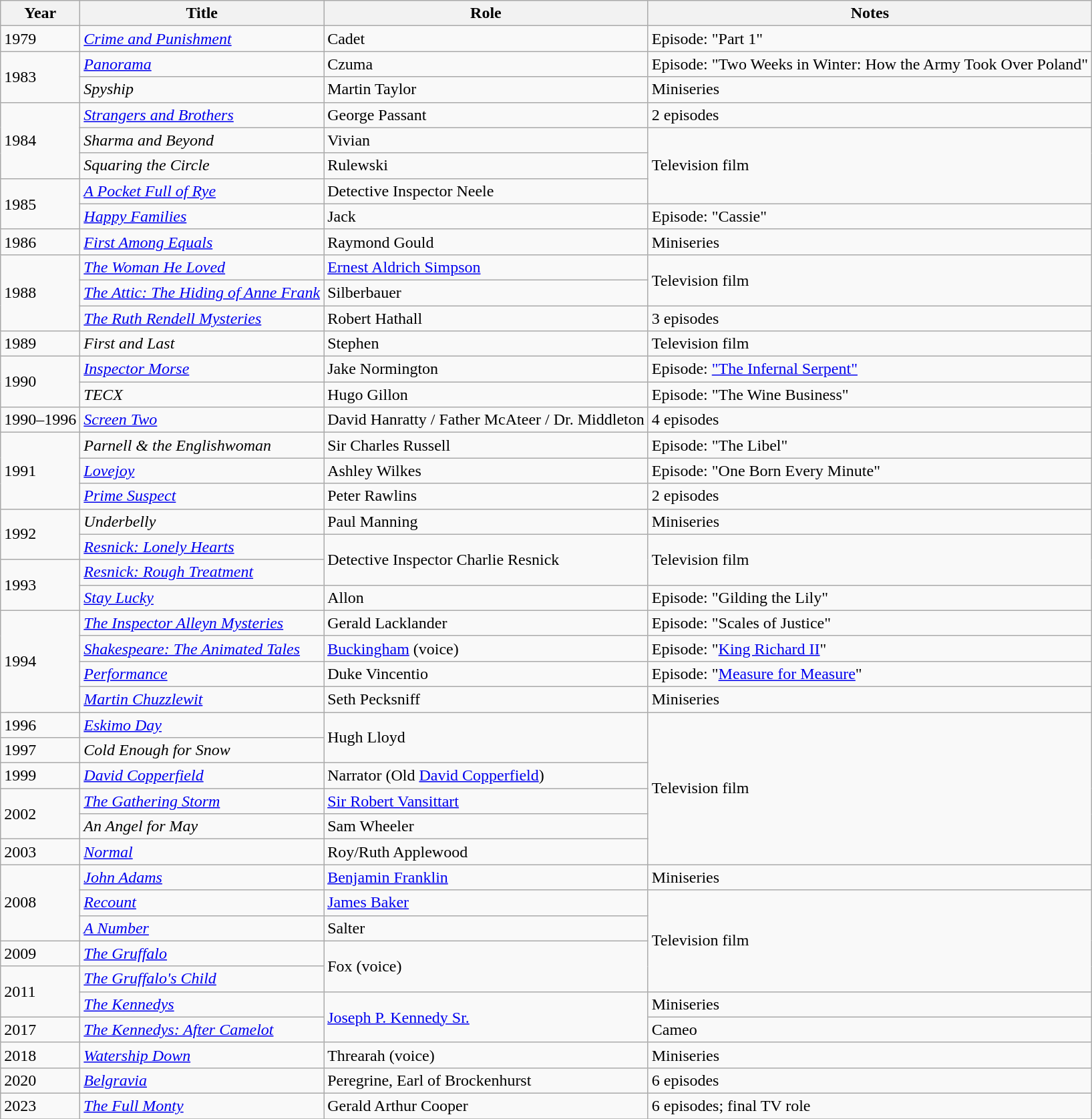<table class="wikitable sortable">
<tr>
<th scope="col">Year</th>
<th scope="col">Title</th>
<th scope="col">Role</th>
<th class="unsortable" scope="col">Notes</th>
</tr>
<tr>
<td>1979</td>
<td><em><a href='#'>Crime and Punishment</a></em></td>
<td>Cadet</td>
<td>Episode: "Part 1"</td>
</tr>
<tr>
<td rowspan=2>1983</td>
<td><em><a href='#'>Panorama</a></em></td>
<td>Czuma</td>
<td>Episode: "Two Weeks in Winter: How the Army Took Over Poland"</td>
</tr>
<tr>
<td><em>Spyship</em></td>
<td>Martin Taylor</td>
<td>Miniseries</td>
</tr>
<tr>
<td rowspan=3>1984</td>
<td><em><a href='#'>Strangers and Brothers</a></em></td>
<td>George Passant</td>
<td>2 episodes</td>
</tr>
<tr>
<td><em>Sharma and Beyond</em></td>
<td>Vivian</td>
<td rowspan=3>Television film</td>
</tr>
<tr>
<td><em>Squaring the Circle</em></td>
<td>Rulewski</td>
</tr>
<tr>
<td rowspan=2>1985</td>
<td><em><a href='#'>A Pocket Full of Rye</a></em></td>
<td>Detective Inspector Neele<br></td>
</tr>
<tr>
<td><em><a href='#'>Happy Families</a></em></td>
<td>Jack</td>
<td>Episode: "Cassie"</td>
</tr>
<tr>
<td>1986</td>
<td><em><a href='#'>First Among Equals</a></em></td>
<td>Raymond Gould</td>
<td>Miniseries</td>
</tr>
<tr>
<td rowspan=3>1988</td>
<td><em><a href='#'>The Woman He Loved</a></em></td>
<td><a href='#'>Ernest Aldrich Simpson</a></td>
<td rowspan=2>Television film</td>
</tr>
<tr>
<td><em><a href='#'>The Attic: The Hiding of Anne Frank</a></em></td>
<td>Silberbauer</td>
</tr>
<tr>
<td><em><a href='#'>The Ruth Rendell Mysteries</a></em></td>
<td>Robert Hathall</td>
<td>3 episodes</td>
</tr>
<tr>
<td>1989</td>
<td><em>First and Last</em></td>
<td>Stephen</td>
<td>Television film</td>
</tr>
<tr>
<td rowspan=2>1990</td>
<td><em><a href='#'>Inspector Morse</a></em></td>
<td>Jake Normington</td>
<td>Episode: <a href='#'>"The Infernal Serpent"</a></td>
</tr>
<tr>
<td><em>TECX</em></td>
<td>Hugo Gillon</td>
<td>Episode: "The Wine Business"<br></td>
</tr>
<tr>
<td>1990–1996</td>
<td><em><a href='#'>Screen Two</a></em></td>
<td>David Hanratty / Father McAteer / Dr. Middleton</td>
<td>4 episodes</td>
</tr>
<tr>
<td rowspan=3>1991</td>
<td><em>Parnell & the Englishwoman</em></td>
<td>Sir Charles Russell</td>
<td>Episode: "The Libel"</td>
</tr>
<tr>
<td><em><a href='#'>Lovejoy</a></em></td>
<td>Ashley Wilkes</td>
<td>Episode: "One Born Every Minute"</td>
</tr>
<tr>
<td><em><a href='#'>Prime Suspect</a></em></td>
<td>Peter Rawlins</td>
<td>2 episodes</td>
</tr>
<tr>
<td rowspan=2>1992</td>
<td><em>Underbelly</em></td>
<td>Paul Manning</td>
<td>Miniseries</td>
</tr>
<tr>
<td><em><a href='#'>Resnick: Lonely Hearts</a></em></td>
<td rowspan=2>Detective Inspector Charlie Resnick</td>
<td rowspan=2>Television film</td>
</tr>
<tr>
<td rowspan=2>1993</td>
<td><em><a href='#'>Resnick: Rough Treatment</a></em></td>
</tr>
<tr>
<td><em><a href='#'>Stay Lucky</a></em></td>
<td>Allon</td>
<td>Episode: "Gilding the Lily"</td>
</tr>
<tr>
<td rowspan=4>1994</td>
<td><em><a href='#'>The Inspector Alleyn Mysteries</a></em></td>
<td>Gerald Lacklander</td>
<td>Episode: "Scales of Justice"</td>
</tr>
<tr>
<td><em><a href='#'>Shakespeare: The Animated Tales</a></em></td>
<td><a href='#'>Buckingham</a> (voice)</td>
<td>Episode: "<a href='#'>King Richard II</a>"</td>
</tr>
<tr>
<td><em><a href='#'>Performance</a></em></td>
<td>Duke Vincentio</td>
<td>Episode: "<a href='#'>Measure for Measure</a>"</td>
</tr>
<tr>
<td><em><a href='#'>Martin Chuzzlewit</a></em></td>
<td>Seth Pecksniff</td>
<td>Miniseries</td>
</tr>
<tr>
<td>1996</td>
<td><em><a href='#'>Eskimo Day</a></em></td>
<td rowspan=2>Hugh Lloyd</td>
<td rowspan=6>Television film</td>
</tr>
<tr>
<td>1997</td>
<td><em>Cold Enough for Snow</em></td>
</tr>
<tr>
<td>1999</td>
<td><em><a href='#'>David Copperfield</a></em></td>
<td>Narrator (Old <a href='#'>David Copperfield</a>)</td>
</tr>
<tr>
<td rowspan=2>2002</td>
<td><em><a href='#'>The Gathering Storm</a></em></td>
<td><a href='#'>Sir Robert Vansittart</a></td>
</tr>
<tr>
<td><em>An Angel for May</em></td>
<td>Sam Wheeler</td>
</tr>
<tr>
<td>2003</td>
<td><em><a href='#'>Normal</a></em></td>
<td>Roy/Ruth Applewood</td>
</tr>
<tr>
<td rowspan=3>2008</td>
<td><em><a href='#'>John Adams</a></em></td>
<td><a href='#'>Benjamin Franklin</a></td>
<td>Miniseries</td>
</tr>
<tr>
<td><em><a href='#'>Recount</a></em></td>
<td><a href='#'>James Baker</a></td>
<td rowspan=4>Television film</td>
</tr>
<tr>
<td><em><a href='#'>A Number</a></em></td>
<td>Salter</td>
</tr>
<tr>
<td>2009</td>
<td><em><a href='#'>The Gruffalo</a></em></td>
<td rowspan=2>Fox (voice)</td>
</tr>
<tr>
<td rowspan=2>2011</td>
<td><em><a href='#'>The Gruffalo's Child</a></em></td>
</tr>
<tr>
<td><em><a href='#'>The Kennedys</a></em></td>
<td rowspan=2><a href='#'>Joseph P. Kennedy Sr.</a></td>
<td>Miniseries</td>
</tr>
<tr>
<td>2017</td>
<td><em><a href='#'>The Kennedys: After Camelot</a></em></td>
<td>Cameo</td>
</tr>
<tr>
<td>2018</td>
<td><em><a href='#'>Watership Down</a></em></td>
<td>Threarah (voice)</td>
<td>Miniseries</td>
</tr>
<tr>
<td>2020</td>
<td><em><a href='#'>Belgravia</a></em></td>
<td>Peregrine, Earl of Brockenhurst</td>
<td>6 episodes</td>
</tr>
<tr>
<td>2023</td>
<td><em><a href='#'>The Full Monty</a></em></td>
<td>Gerald Arthur Cooper</td>
<td>6 episodes; final TV role</td>
</tr>
<tr>
</tr>
</table>
